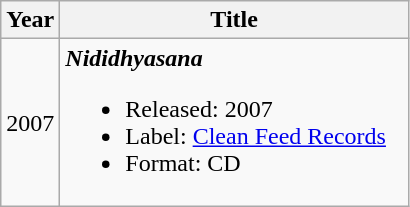<table class="wikitable">
<tr>
<th>Year</th>
<th style="width:225px;">Title</th>
</tr>
<tr>
<td>2007</td>
<td><strong><em>Nididhyasana</em></strong><br><ul><li>Released: 2007</li><li>Label: <a href='#'>Clean Feed Records</a> </li><li>Format: CD</li></ul></td>
</tr>
</table>
